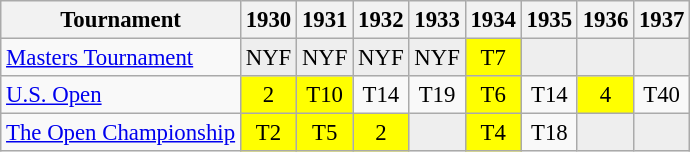<table class="wikitable" style="font-size:95%;text-align:center;">
<tr>
<th>Tournament</th>
<th>1930</th>
<th>1931</th>
<th>1932</th>
<th>1933</th>
<th>1934</th>
<th>1935</th>
<th>1936</th>
<th>1937</th>
</tr>
<tr>
<td align=left><a href='#'>Masters Tournament</a></td>
<td style="background:#eeeeee;">NYF</td>
<td style="background:#eeeeee;">NYF</td>
<td style="background:#eeeeee;">NYF</td>
<td style="background:#eeeeee;">NYF</td>
<td style="background:yellow;">T7</td>
<td style="background:#eeeeee;"></td>
<td style="background:#eeeeee;"></td>
<td style="background:#eeeeee;"></td>
</tr>
<tr>
<td align=left><a href='#'>U.S. Open</a></td>
<td style="background:yellow;">2</td>
<td style="background:yellow;">T10</td>
<td>T14</td>
<td>T19</td>
<td style="background:yellow;">T6</td>
<td>T14</td>
<td style="background:yellow;">4</td>
<td>T40</td>
</tr>
<tr>
<td align=left><a href='#'>The Open Championship</a></td>
<td style="background:yellow;">T2</td>
<td style="background:yellow;">T5</td>
<td style="background:yellow;">2</td>
<td style="background:#eeeeee;"></td>
<td style="background:yellow;">T4</td>
<td>T18</td>
<td style="background:#eeeeee;"></td>
<td style="background:#eeeeee;"></td>
</tr>
</table>
